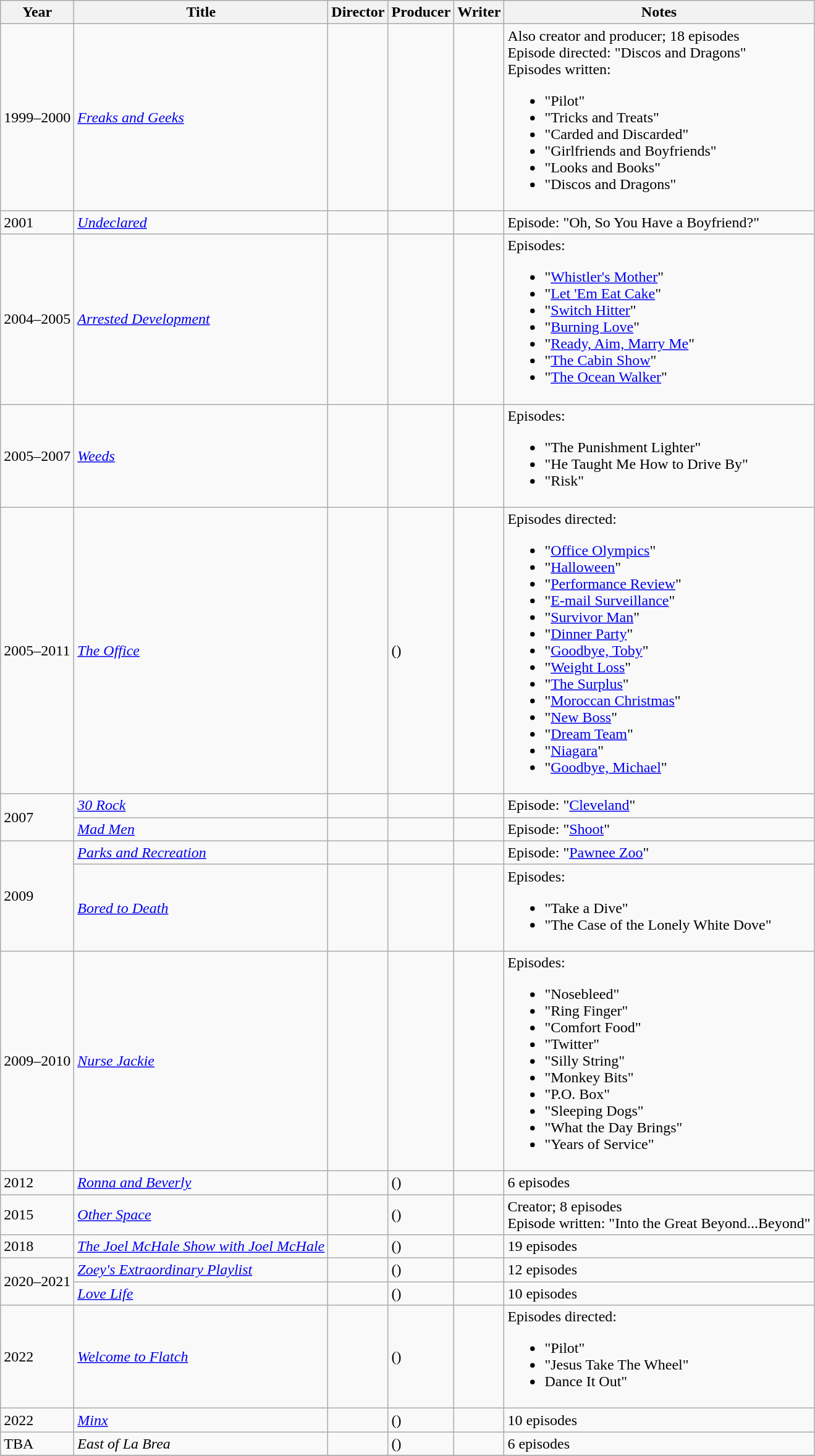<table class="wikitable sortable">
<tr>
<th>Year</th>
<th>Title</th>
<th>Director</th>
<th>Producer</th>
<th>Writer</th>
<th>Notes</th>
</tr>
<tr>
<td>1999–2000</td>
<td><em><a href='#'>Freaks and Geeks</a></em></td>
<td></td>
<td></td>
<td></td>
<td>Also creator and producer; 18 episodes <br>Episode directed: "Discos and Dragons" <br>Episodes written:<br><ul><li>"Pilot"</li><li>"Tricks and Treats"</li><li>"Carded and Discarded"</li><li>"Girlfriends and Boyfriends"</li><li>"Looks and Books"</li><li>"Discos and Dragons"</li></ul></td>
</tr>
<tr>
<td>2001</td>
<td><em><a href='#'>Undeclared</a></em></td>
<td></td>
<td></td>
<td></td>
<td>Episode: "Oh, So You Have a Boyfriend?"</td>
</tr>
<tr>
<td>2004–2005</td>
<td><em><a href='#'>Arrested Development</a></em></td>
<td></td>
<td></td>
<td></td>
<td>Episodes:<br><ul><li>"<a href='#'>Whistler's Mother</a>"</li><li>"<a href='#'>Let 'Em Eat Cake</a>"</li><li>"<a href='#'>Switch Hitter</a>"</li><li>"<a href='#'>Burning Love</a>"</li><li>"<a href='#'>Ready, Aim, Marry Me</a>"</li><li>"<a href='#'>The Cabin Show</a>"</li><li>"<a href='#'>The Ocean Walker</a>"</li></ul></td>
</tr>
<tr>
<td>2005–2007</td>
<td><em><a href='#'>Weeds</a></em></td>
<td></td>
<td></td>
<td></td>
<td>Episodes:<br><ul><li>"The Punishment Lighter"</li><li>"He Taught Me How to Drive By"</li><li>"Risk"</li></ul></td>
</tr>
<tr>
<td>2005–2011</td>
<td><em><a href='#'>The Office</a></em></td>
<td></td>
<td> ()</td>
<td></td>
<td>Episodes directed:<br><ul><li>"<a href='#'>Office Olympics</a>"</li><li>"<a href='#'>Halloween</a>"</li><li>"<a href='#'>Performance Review</a>"</li><li>"<a href='#'>E-mail Surveillance</a>"</li><li>"<a href='#'>Survivor Man</a>"</li><li>"<a href='#'>Dinner Party</a>"</li><li>"<a href='#'>Goodbye, Toby</a>"</li><li>"<a href='#'>Weight Loss</a>"</li><li>"<a href='#'>The Surplus</a>"</li><li>"<a href='#'>Moroccan Christmas</a>"</li><li>"<a href='#'>New Boss</a>"</li><li>"<a href='#'>Dream Team</a>"</li><li>"<a href='#'>Niagara</a>"</li><li>"<a href='#'>Goodbye, Michael</a>"</li></ul></td>
</tr>
<tr>
<td rowspan="2">2007</td>
<td><em><a href='#'>30 Rock</a></em></td>
<td></td>
<td></td>
<td></td>
<td>Episode: "<a href='#'>Cleveland</a>"</td>
</tr>
<tr>
<td><em><a href='#'>Mad Men</a></em></td>
<td></td>
<td></td>
<td></td>
<td>Episode: "<a href='#'>Shoot</a>"</td>
</tr>
<tr>
<td rowspan="2">2009</td>
<td><em><a href='#'>Parks and Recreation</a></em></td>
<td></td>
<td></td>
<td></td>
<td>Episode: "<a href='#'>Pawnee Zoo</a>"</td>
</tr>
<tr>
<td><em><a href='#'>Bored to Death</a></em></td>
<td></td>
<td></td>
<td></td>
<td>Episodes:<br><ul><li>"Take a Dive"</li><li>"The Case of the Lonely White Dove"</li></ul></td>
</tr>
<tr>
<td>2009–2010</td>
<td><em><a href='#'>Nurse Jackie</a></em></td>
<td></td>
<td></td>
<td></td>
<td>Episodes:<br><ul><li>"Nosebleed"</li><li>"Ring Finger"</li><li>"Comfort Food"</li><li>"Twitter"</li><li>"Silly String"</li><li>"Monkey Bits"</li><li>"P.O. Box"</li><li>"Sleeping Dogs"</li><li>"What the Day Brings"</li><li>"Years of Service"</li></ul></td>
</tr>
<tr>
<td>2012</td>
<td><em><a href='#'>Ronna and Beverly</a></em></td>
<td></td>
<td> ()</td>
<td></td>
<td>6 episodes</td>
</tr>
<tr>
<td>2015</td>
<td><em><a href='#'>Other Space</a></em></td>
<td></td>
<td> ()</td>
<td></td>
<td>Creator; 8 episodes <br>Episode written: "Into the Great Beyond...Beyond"</td>
</tr>
<tr>
<td>2018</td>
<td><em><a href='#'>The Joel McHale Show with Joel McHale</a></em></td>
<td></td>
<td> ()</td>
<td></td>
<td>19 episodes</td>
</tr>
<tr>
<td rowspan="2">2020–2021</td>
<td><em><a href='#'>Zoey's Extraordinary Playlist</a></em></td>
<td></td>
<td> ()</td>
<td></td>
<td>12 episodes</td>
</tr>
<tr>
<td><em><a href='#'>Love Life</a></em></td>
<td></td>
<td> ()</td>
<td></td>
<td>10 episodes</td>
</tr>
<tr>
<td>2022</td>
<td><em><a href='#'>Welcome to Flatch</a></em></td>
<td></td>
<td> ()</td>
<td></td>
<td>Episodes directed:<br><ul><li>"Pilot"</li><li>"Jesus Take The Wheel"</li><li>Dance It Out"</li></ul></td>
</tr>
<tr>
<td>2022</td>
<td><a href='#'><em>Minx</em></a></td>
<td></td>
<td> ()</td>
<td></td>
<td>10 episodes</td>
</tr>
<tr>
<td>TBA</td>
<td><em>East of La Brea</em></td>
<td></td>
<td> ()</td>
<td></td>
<td>6 episodes</td>
</tr>
<tr>
</tr>
</table>
